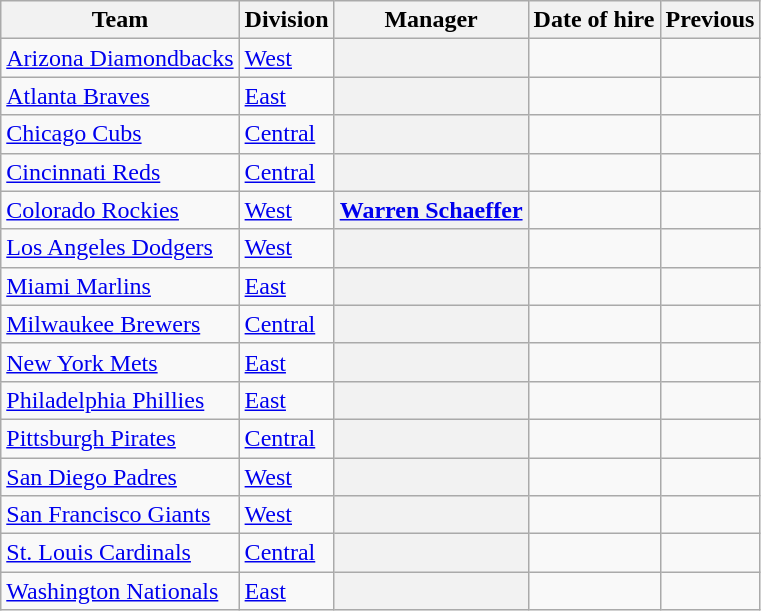<table class="wikitable sortable plainrowheaders">
<tr>
<th scope="col">Team</th>
<th scope="col">Division</th>
<th scope="col">Manager</th>
<th scope="col">Date of hire</th>
<th scope="col">Previous</th>
</tr>
<tr>
<td><a href='#'>Arizona Diamondbacks</a></td>
<td><a href='#'>West</a></td>
<th scope="row"></th>
<td></td>
<td></td>
</tr>
<tr>
<td><a href='#'>Atlanta Braves</a></td>
<td><a href='#'>East</a></td>
<th scope="row"></th>
<td></td>
<td></td>
</tr>
<tr>
<td><a href='#'>Chicago Cubs</a></td>
<td><a href='#'>Central</a></td>
<th scope="row"></th>
<td></td>
<td></td>
</tr>
<tr>
<td><a href='#'>Cincinnati Reds</a></td>
<td><a href='#'>Central</a></td>
<th scope="row"></th>
<td></td>
<td></td>
</tr>
<tr>
<td><a href='#'>Colorado Rockies</a></td>
<td><a href='#'>West</a></td>
<th scope="row"><a href='#'>Warren Schaeffer</a></th>
<td></td>
<td></td>
</tr>
<tr>
<td><a href='#'>Los Angeles Dodgers</a></td>
<td><a href='#'>West</a></td>
<th scope="row"></th>
<td></td>
<td></td>
</tr>
<tr>
<td><a href='#'>Miami Marlins</a></td>
<td><a href='#'>East</a></td>
<th scope="row"></th>
<td></td>
<td></td>
</tr>
<tr>
<td><a href='#'>Milwaukee Brewers</a></td>
<td><a href='#'>Central</a></td>
<th scope="row"></th>
<td></td>
<td></td>
</tr>
<tr>
<td><a href='#'>New York Mets</a></td>
<td><a href='#'>East</a></td>
<th scope="row"></th>
<td></td>
<td></td>
</tr>
<tr>
<td><a href='#'>Philadelphia Phillies</a></td>
<td><a href='#'>East</a></td>
<th scope="row"></th>
<td></td>
<td></td>
</tr>
<tr>
<td><a href='#'>Pittsburgh Pirates</a></td>
<td><a href='#'>Central</a></td>
<th scope="row"></th>
<td></td>
<td></td>
</tr>
<tr>
<td><a href='#'>San Diego Padres</a></td>
<td><a href='#'>West</a></td>
<th scope="row"></th>
<td></td>
<td></td>
</tr>
<tr>
<td><a href='#'>San Francisco Giants</a></td>
<td><a href='#'>West</a></td>
<th scope="row"></th>
<td></td>
<td></td>
</tr>
<tr>
<td><a href='#'>St. Louis Cardinals</a></td>
<td><a href='#'>Central</a></td>
<th scope="row"></th>
<td></td>
<td></td>
</tr>
<tr>
<td><a href='#'>Washington Nationals</a></td>
<td><a href='#'>East</a></td>
<th scope="row"></th>
<td></td>
<td></td>
</tr>
</table>
